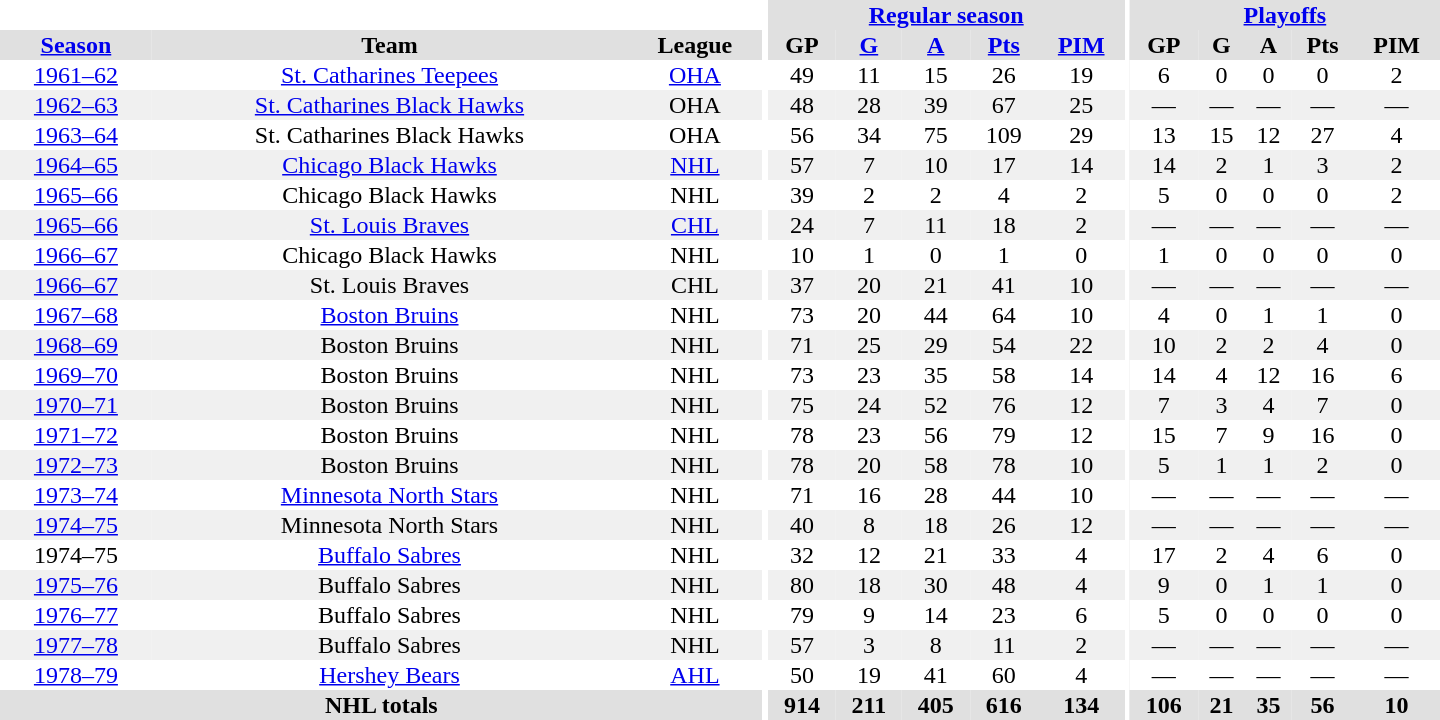<table border="0" cellpadding="1" cellspacing="0" style="text-align:center; width:60em">
<tr bgcolor="#e0e0e0">
<th colspan="3" bgcolor="#ffffff"></th>
<th rowspan="100" bgcolor="#ffffff"></th>
<th colspan="5"><a href='#'>Regular season</a></th>
<th rowspan="100" bgcolor="#ffffff"></th>
<th colspan="5"><a href='#'>Playoffs</a></th>
</tr>
<tr bgcolor="#e0e0e0">
<th><a href='#'>Season</a></th>
<th>Team</th>
<th>League</th>
<th>GP</th>
<th><a href='#'>G</a></th>
<th><a href='#'>A</a></th>
<th><a href='#'>Pts</a></th>
<th><a href='#'>PIM</a></th>
<th>GP</th>
<th>G</th>
<th>A</th>
<th>Pts</th>
<th>PIM</th>
</tr>
<tr>
<td><a href='#'>1961–62</a></td>
<td><a href='#'>St. Catharines Teepees</a></td>
<td><a href='#'>OHA</a></td>
<td>49</td>
<td>11</td>
<td>15</td>
<td>26</td>
<td>19</td>
<td>6</td>
<td>0</td>
<td>0</td>
<td>0</td>
<td>2</td>
</tr>
<tr bgcolor="#f0f0f0">
<td><a href='#'>1962–63</a></td>
<td><a href='#'>St. Catharines Black Hawks</a></td>
<td>OHA</td>
<td>48</td>
<td>28</td>
<td>39</td>
<td>67</td>
<td>25</td>
<td>—</td>
<td>—</td>
<td>—</td>
<td>—</td>
<td>—</td>
</tr>
<tr>
<td><a href='#'>1963–64</a></td>
<td>St. Catharines Black Hawks</td>
<td>OHA</td>
<td>56</td>
<td>34</td>
<td>75</td>
<td>109</td>
<td>29</td>
<td>13</td>
<td>15</td>
<td>12</td>
<td>27</td>
<td>4</td>
</tr>
<tr bgcolor="#f0f0f0">
<td><a href='#'>1964–65</a></td>
<td><a href='#'>Chicago Black Hawks</a></td>
<td><a href='#'>NHL</a></td>
<td>57</td>
<td>7</td>
<td>10</td>
<td>17</td>
<td>14</td>
<td>14</td>
<td>2</td>
<td>1</td>
<td>3</td>
<td>2</td>
</tr>
<tr>
<td><a href='#'>1965–66</a></td>
<td>Chicago Black Hawks</td>
<td>NHL</td>
<td>39</td>
<td>2</td>
<td>2</td>
<td>4</td>
<td>2</td>
<td>5</td>
<td>0</td>
<td>0</td>
<td>0</td>
<td>2</td>
</tr>
<tr bgcolor="#f0f0f0">
<td><a href='#'>1965–66</a></td>
<td><a href='#'>St. Louis Braves</a></td>
<td><a href='#'>CHL</a></td>
<td>24</td>
<td>7</td>
<td>11</td>
<td>18</td>
<td>2</td>
<td>—</td>
<td>—</td>
<td>—</td>
<td>—</td>
<td>—</td>
</tr>
<tr>
<td><a href='#'>1966–67</a></td>
<td>Chicago Black Hawks</td>
<td>NHL</td>
<td>10</td>
<td>1</td>
<td>0</td>
<td>1</td>
<td>0</td>
<td>1</td>
<td>0</td>
<td>0</td>
<td>0</td>
<td>0</td>
</tr>
<tr bgcolor="#f0f0f0">
<td><a href='#'>1966–67</a></td>
<td>St. Louis Braves</td>
<td>CHL</td>
<td>37</td>
<td>20</td>
<td>21</td>
<td>41</td>
<td>10</td>
<td>—</td>
<td>—</td>
<td>—</td>
<td>—</td>
<td>—</td>
</tr>
<tr>
<td><a href='#'>1967–68</a></td>
<td><a href='#'>Boston Bruins</a></td>
<td>NHL</td>
<td>73</td>
<td>20</td>
<td>44</td>
<td>64</td>
<td>10</td>
<td>4</td>
<td>0</td>
<td>1</td>
<td>1</td>
<td>0</td>
</tr>
<tr bgcolor="#f0f0f0">
<td><a href='#'>1968–69</a></td>
<td>Boston Bruins</td>
<td>NHL</td>
<td>71</td>
<td>25</td>
<td>29</td>
<td>54</td>
<td>22</td>
<td>10</td>
<td>2</td>
<td>2</td>
<td>4</td>
<td>0</td>
</tr>
<tr>
<td><a href='#'>1969–70</a></td>
<td>Boston Bruins</td>
<td>NHL</td>
<td>73</td>
<td>23</td>
<td>35</td>
<td>58</td>
<td>14</td>
<td>14</td>
<td>4</td>
<td>12</td>
<td>16</td>
<td>6</td>
</tr>
<tr bgcolor="#f0f0f0">
<td><a href='#'>1970–71</a></td>
<td>Boston Bruins</td>
<td>NHL</td>
<td>75</td>
<td>24</td>
<td>52</td>
<td>76</td>
<td>12</td>
<td>7</td>
<td>3</td>
<td>4</td>
<td>7</td>
<td>0</td>
</tr>
<tr>
<td><a href='#'>1971–72</a></td>
<td>Boston Bruins</td>
<td>NHL</td>
<td>78</td>
<td>23</td>
<td>56</td>
<td>79</td>
<td>12</td>
<td>15</td>
<td>7</td>
<td>9</td>
<td>16</td>
<td>0</td>
</tr>
<tr bgcolor="#f0f0f0">
<td><a href='#'>1972–73</a></td>
<td>Boston Bruins</td>
<td>NHL</td>
<td>78</td>
<td>20</td>
<td>58</td>
<td>78</td>
<td>10</td>
<td>5</td>
<td>1</td>
<td>1</td>
<td>2</td>
<td>0</td>
</tr>
<tr>
<td><a href='#'>1973–74</a></td>
<td><a href='#'>Minnesota North Stars</a></td>
<td>NHL</td>
<td>71</td>
<td>16</td>
<td>28</td>
<td>44</td>
<td>10</td>
<td>—</td>
<td>—</td>
<td>—</td>
<td>—</td>
<td>—</td>
</tr>
<tr bgcolor="#f0f0f0">
<td><a href='#'>1974–75</a></td>
<td>Minnesota North Stars</td>
<td>NHL</td>
<td>40</td>
<td>8</td>
<td>18</td>
<td>26</td>
<td>12</td>
<td>—</td>
<td>—</td>
<td>—</td>
<td>—</td>
<td>—</td>
</tr>
<tr>
<td>1974–75</td>
<td><a href='#'>Buffalo Sabres</a></td>
<td>NHL</td>
<td>32</td>
<td>12</td>
<td>21</td>
<td>33</td>
<td>4</td>
<td>17</td>
<td>2</td>
<td>4</td>
<td>6</td>
<td>0</td>
</tr>
<tr bgcolor="#f0f0f0">
<td><a href='#'>1975–76</a></td>
<td>Buffalo Sabres</td>
<td>NHL</td>
<td>80</td>
<td>18</td>
<td>30</td>
<td>48</td>
<td>4</td>
<td>9</td>
<td>0</td>
<td>1</td>
<td>1</td>
<td>0</td>
</tr>
<tr>
<td><a href='#'>1976–77</a></td>
<td>Buffalo Sabres</td>
<td>NHL</td>
<td>79</td>
<td>9</td>
<td>14</td>
<td>23</td>
<td>6</td>
<td>5</td>
<td>0</td>
<td>0</td>
<td>0</td>
<td>0</td>
</tr>
<tr bgcolor="#f0f0f0">
<td><a href='#'>1977–78</a></td>
<td>Buffalo Sabres</td>
<td>NHL</td>
<td>57</td>
<td>3</td>
<td>8</td>
<td>11</td>
<td>2</td>
<td>—</td>
<td>—</td>
<td>—</td>
<td>—</td>
<td>—</td>
</tr>
<tr>
<td><a href='#'>1978–79</a></td>
<td><a href='#'>Hershey Bears</a></td>
<td><a href='#'>AHL</a></td>
<td>50</td>
<td>19</td>
<td>41</td>
<td>60</td>
<td>4</td>
<td>—</td>
<td>—</td>
<td>—</td>
<td>—</td>
<td>—</td>
</tr>
<tr bgcolor="#e0e0e0">
<th colspan="3">NHL totals</th>
<th>914</th>
<th>211</th>
<th>405</th>
<th>616</th>
<th>134</th>
<th>106</th>
<th>21</th>
<th>35</th>
<th>56</th>
<th>10</th>
</tr>
</table>
